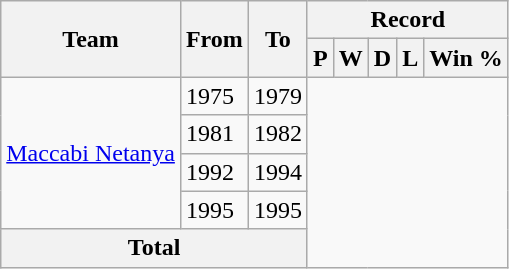<table class="wikitable" style="text-align: center">
<tr>
<th rowspan=2>Team</th>
<th rowspan=2>From</th>
<th rowspan=2>To</th>
<th colspan=7>Record</th>
</tr>
<tr>
<th>P</th>
<th>W</th>
<th>D</th>
<th>L</th>
<th>Win %</th>
</tr>
<tr>
<td rowspan="4" valign="center"><a href='#'>Maccabi Netanya</a></td>
<td align=left>1975</td>
<td align=left>1979<br></td>
</tr>
<tr>
<td align=left>1981</td>
<td align=left>1982<br></td>
</tr>
<tr>
<td align=left>1992</td>
<td align=left>1994<br></td>
</tr>
<tr>
<td align=left>1995</td>
<td align=left>1995<br></td>
</tr>
<tr>
<th colspan=3>Total<br></th>
</tr>
</table>
